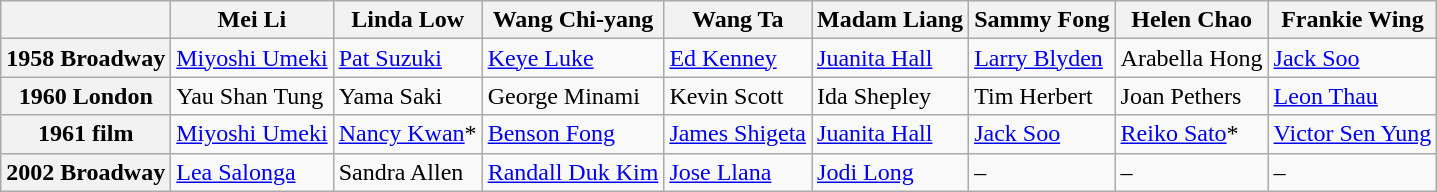<table class="wikitable" style="margin-right: 0;">
<tr>
<th></th>
<th>Mei Li</th>
<th>Linda Low</th>
<th>Wang Chi-yang</th>
<th>Wang Ta</th>
<th>Madam Liang</th>
<th>Sammy Fong</th>
<th>Helen Chao</th>
<th>Frankie Wing</th>
</tr>
<tr>
<th>1958 Broadway</th>
<td><a href='#'>Miyoshi Umeki</a></td>
<td><a href='#'>Pat Suzuki</a></td>
<td><a href='#'>Keye Luke</a></td>
<td><a href='#'>Ed Kenney</a></td>
<td><a href='#'>Juanita Hall</a></td>
<td><a href='#'>Larry Blyden</a></td>
<td>Arabella Hong</td>
<td><a href='#'>Jack Soo</a></td>
</tr>
<tr>
<th>1960 London</th>
<td>Yau Shan Tung</td>
<td>Yama Saki</td>
<td>George Minami</td>
<td>Kevin Scott</td>
<td>Ida Shepley</td>
<td>Tim Herbert</td>
<td>Joan Pethers</td>
<td><a href='#'>Leon Thau</a></td>
</tr>
<tr>
<th>1961 film</th>
<td><a href='#'>Miyoshi Umeki</a></td>
<td><a href='#'>Nancy Kwan</a>*</td>
<td><a href='#'>Benson Fong</a></td>
<td><a href='#'>James Shigeta</a></td>
<td><a href='#'>Juanita Hall</a></td>
<td><a href='#'>Jack Soo</a></td>
<td><a href='#'>Reiko Sato</a>*</td>
<td><a href='#'>Victor Sen Yung</a></td>
</tr>
<tr>
<th>2002 Broadway</th>
<td><a href='#'>Lea Salonga</a></td>
<td>Sandra Allen</td>
<td><a href='#'>Randall Duk Kim</a></td>
<td><a href='#'>Jose Llana</a></td>
<td><a href='#'>Jodi Long</a></td>
<td>–</td>
<td>–</td>
<td>–</td>
</tr>
</table>
